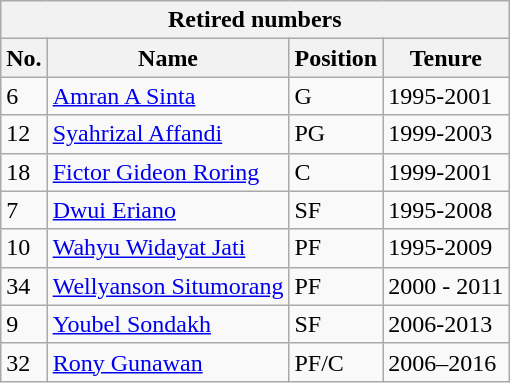<table class="wikitable">
<tr>
<th colspan="4">Retired numbers</th>
</tr>
<tr>
<th>No.</th>
<th>Name</th>
<th>Position</th>
<th>Tenure</th>
</tr>
<tr>
<td>6</td>
<td><a href='#'>Amran A Sinta</a></td>
<td>G</td>
<td>1995-2001</td>
</tr>
<tr>
<td>12</td>
<td><a href='#'>Syahrizal Affandi</a></td>
<td>PG</td>
<td>1999-2003</td>
</tr>
<tr>
<td>18</td>
<td><a href='#'>Fictor Gideon Roring</a></td>
<td>C</td>
<td>1999-2001</td>
</tr>
<tr>
<td>7</td>
<td><a href='#'>Dwui Eriano</a></td>
<td>SF</td>
<td>1995-2008</td>
</tr>
<tr>
<td>10</td>
<td><a href='#'>Wahyu Widayat Jati</a></td>
<td>PF</td>
<td>1995-2009</td>
</tr>
<tr>
<td>34</td>
<td><a href='#'>Wellyanson Situmorang</a></td>
<td>PF</td>
<td>2000 - 2011</td>
</tr>
<tr>
<td>9</td>
<td><a href='#'>Youbel Sondakh</a></td>
<td>SF</td>
<td>2006-2013</td>
</tr>
<tr>
<td>32</td>
<td><a href='#'>Rony Gunawan</a></td>
<td>PF/C</td>
<td>2006–2016</td>
</tr>
</table>
